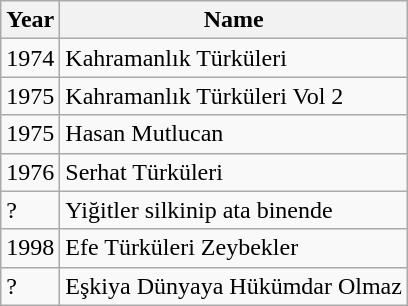<table class="sortable wikitable">
<tr>
<th>Year</th>
<th>Name</th>
</tr>
<tr>
<td>1974</td>
<td>Kahramanlık Türküleri</td>
</tr>
<tr>
<td>1975</td>
<td>Kahramanlık Türküleri Vol 2</td>
</tr>
<tr>
<td>1975</td>
<td>Hasan Mutlucan</td>
</tr>
<tr>
<td>1976</td>
<td>Serhat Türküleri</td>
</tr>
<tr>
<td>?</td>
<td>Yiğitler silkinip ata binende</td>
</tr>
<tr>
<td>1998</td>
<td>Efe Türküleri Zeybekler</td>
</tr>
<tr>
<td>?</td>
<td>Eşkiya Dünyaya Hükümdar Olmaz</td>
</tr>
</table>
